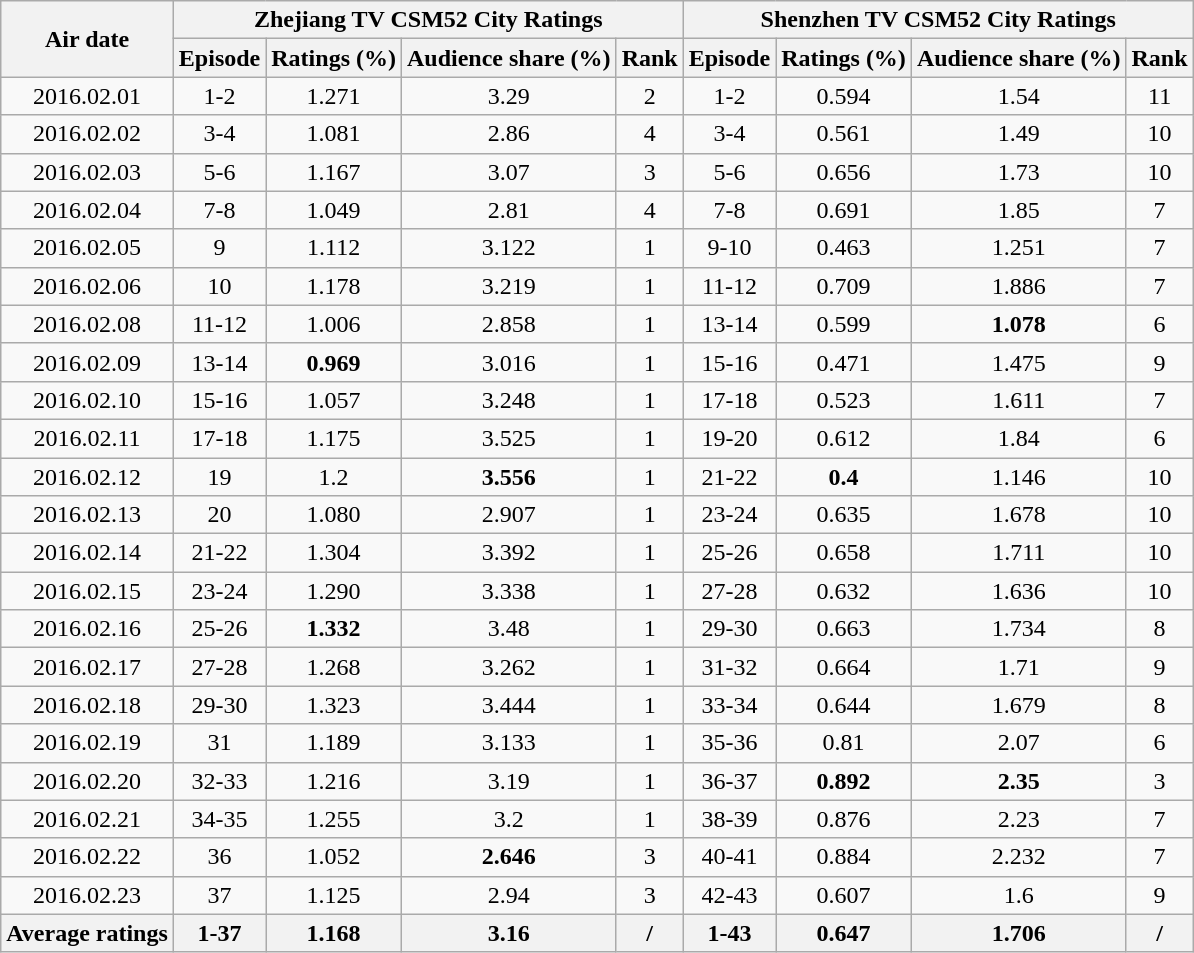<table class="wikitable sortable mw-collapsible jquery-tablesorter" style="text-align:center">
<tr>
<th rowspan="2">Air date</th>
<th colspan="4">Zhejiang TV CSM52 City Ratings</th>
<th colspan="4">Shenzhen TV CSM52 City Ratings</th>
</tr>
<tr>
<th><strong>Episode</strong></th>
<th><strong>Ratings (%)</strong></th>
<th><strong>Audience share (%)</strong></th>
<th><strong>Rank</strong></th>
<th><strong>Episode</strong></th>
<th><strong>Ratings (%)</strong></th>
<th><strong>Audience share (%)</strong></th>
<th><strong>Rank</strong></th>
</tr>
<tr>
<td>2016.02.01</td>
<td>1-2</td>
<td>1.271</td>
<td>3.29</td>
<td>2</td>
<td>1-2</td>
<td>0.594</td>
<td>1.54</td>
<td>11</td>
</tr>
<tr>
<td>2016.02.02</td>
<td>3-4</td>
<td>1.081</td>
<td>2.86</td>
<td>4</td>
<td>3-4</td>
<td>0.561</td>
<td>1.49</td>
<td>10</td>
</tr>
<tr>
<td>2016.02.03</td>
<td>5-6</td>
<td>1.167</td>
<td>3.07</td>
<td>3</td>
<td>5-6</td>
<td>0.656</td>
<td>1.73</td>
<td>10</td>
</tr>
<tr>
<td>2016.02.04</td>
<td>7-8</td>
<td>1.049</td>
<td>2.81</td>
<td>4</td>
<td>7-8</td>
<td>0.691</td>
<td>1.85</td>
<td>7</td>
</tr>
<tr>
<td>2016.02.05</td>
<td>9</td>
<td>1.112</td>
<td>3.122</td>
<td>1</td>
<td>9-10</td>
<td>0.463</td>
<td>1.251</td>
<td>7</td>
</tr>
<tr>
<td>2016.02.06</td>
<td>10</td>
<td>1.178</td>
<td>3.219</td>
<td>1</td>
<td>11-12</td>
<td>0.709</td>
<td>1.886</td>
<td>7</td>
</tr>
<tr>
<td>2016.02.08</td>
<td>11-12</td>
<td>1.006</td>
<td>2.858</td>
<td>1</td>
<td>13-14</td>
<td>0.599</td>
<td><strong><span>1.078</span></strong></td>
<td>6</td>
</tr>
<tr>
<td>2016.02.09</td>
<td>13-14</td>
<td><strong><span>0.969</span></strong></td>
<td>3.016</td>
<td>1</td>
<td>15-16</td>
<td>0.471</td>
<td>1.475</td>
<td>9</td>
</tr>
<tr>
<td>2016.02.10</td>
<td>15-16</td>
<td>1.057</td>
<td>3.248</td>
<td>1</td>
<td>17-18</td>
<td>0.523</td>
<td>1.611</td>
<td>7</td>
</tr>
<tr>
<td>2016.02.11</td>
<td>17-18</td>
<td>1.175</td>
<td>3.525</td>
<td>1</td>
<td>19-20</td>
<td>0.612</td>
<td>1.84</td>
<td>6</td>
</tr>
<tr>
<td>2016.02.12</td>
<td>19</td>
<td>1.2</td>
<td><strong><span>3.556</span></strong></td>
<td>1</td>
<td>21-22</td>
<td><strong><span>0.4</span></strong></td>
<td>1.146</td>
<td>10</td>
</tr>
<tr>
<td>2016.02.13</td>
<td>20</td>
<td>1.080</td>
<td>2.907</td>
<td>1</td>
<td>23-24</td>
<td>0.635</td>
<td>1.678</td>
<td>10</td>
</tr>
<tr>
<td>2016.02.14</td>
<td>21-22</td>
<td>1.304</td>
<td>3.392</td>
<td>1</td>
<td>25-26</td>
<td>0.658</td>
<td>1.711</td>
<td>10</td>
</tr>
<tr>
<td>2016.02.15</td>
<td>23-24</td>
<td>1.290</td>
<td>3.338</td>
<td>1</td>
<td>27-28</td>
<td>0.632</td>
<td>1.636</td>
<td>10</td>
</tr>
<tr>
<td>2016.02.16</td>
<td>25-26</td>
<td><strong><span>1.332</span></strong></td>
<td>3.48</td>
<td>1</td>
<td>29-30</td>
<td>0.663</td>
<td>1.734</td>
<td>8</td>
</tr>
<tr>
<td>2016.02.17</td>
<td>27-28</td>
<td>1.268</td>
<td>3.262</td>
<td>1</td>
<td>31-32</td>
<td>0.664</td>
<td>1.71</td>
<td>9</td>
</tr>
<tr>
<td>2016.02.18</td>
<td>29-30</td>
<td>1.323</td>
<td>3.444</td>
<td>1</td>
<td>33-34</td>
<td>0.644</td>
<td>1.679</td>
<td>8</td>
</tr>
<tr>
<td>2016.02.19</td>
<td>31</td>
<td>1.189</td>
<td>3.133</td>
<td>1</td>
<td>35-36</td>
<td>0.81</td>
<td>2.07</td>
<td>6</td>
</tr>
<tr>
<td>2016.02.20</td>
<td>32-33</td>
<td>1.216</td>
<td>3.19</td>
<td>1</td>
<td>36-37</td>
<td><strong><span>0.892</span></strong></td>
<td><strong><span>2.35</span></strong></td>
<td>3</td>
</tr>
<tr>
<td>2016.02.21</td>
<td>34-35</td>
<td>1.255</td>
<td>3.2</td>
<td>1</td>
<td>38-39</td>
<td>0.876</td>
<td>2.23</td>
<td>7</td>
</tr>
<tr>
<td>2016.02.22</td>
<td>36</td>
<td>1.052</td>
<td><strong><span>2.646</span></strong></td>
<td>3</td>
<td>40-41</td>
<td>0.884</td>
<td>2.232</td>
<td>7</td>
</tr>
<tr>
<td>2016.02.23</td>
<td>37</td>
<td>1.125</td>
<td>2.94</td>
<td>3</td>
<td>42-43</td>
<td>0.607</td>
<td>1.6</td>
<td>9</td>
</tr>
<tr>
<th><strong>Average ratings</strong></th>
<th><strong>1-37</strong></th>
<th><strong>1.168</strong></th>
<th><strong>3.16</strong></th>
<th><strong>/</strong></th>
<th><strong>1-43</strong></th>
<th><strong>0.647</strong></th>
<th><strong>1.706</strong></th>
<th><strong>/</strong></th>
</tr>
</table>
